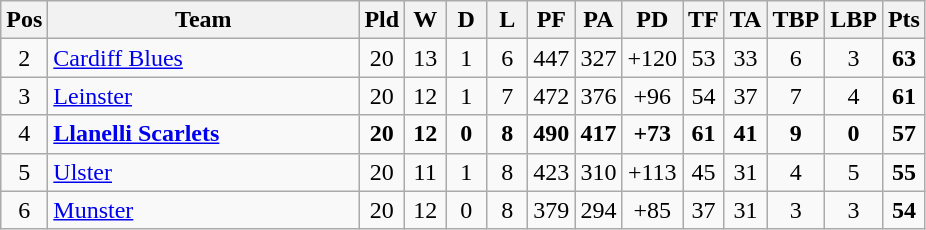<table class="wikitable" style="text-align:center">
<tr>
<th width="20">Pos</th>
<th width="200">Team</th>
<th width="20">Pld</th>
<th width="20">W</th>
<th width="20">D</th>
<th width="20">L</th>
<th width="20">PF</th>
<th width="20">PA</th>
<th width="20">PD</th>
<th width="20">TF</th>
<th width="20">TA</th>
<th width="20">TBP</th>
<th width="20">LBP</th>
<th width="20">Pts</th>
</tr>
<tr>
<td>2</td>
<td align=left> <a href='#'>Cardiff Blues</a></td>
<td>20</td>
<td>13</td>
<td>1</td>
<td>6</td>
<td>447</td>
<td>327</td>
<td>+120</td>
<td>53</td>
<td>33</td>
<td>6</td>
<td>3</td>
<td><strong>63</strong></td>
</tr>
<tr>
<td>3</td>
<td align=left> <a href='#'>Leinster</a></td>
<td>20</td>
<td>12</td>
<td>1</td>
<td>7</td>
<td>472</td>
<td>376</td>
<td>+96</td>
<td>54</td>
<td>37</td>
<td>7</td>
<td>4</td>
<td><strong>61</strong></td>
</tr>
<tr>
<td>4</td>
<td align=left> <strong><a href='#'>Llanelli Scarlets</a></strong></td>
<td><strong>20</strong></td>
<td><strong>12</strong></td>
<td><strong>0</strong></td>
<td><strong>8</strong></td>
<td><strong>490</strong></td>
<td><strong>417</strong></td>
<td><strong>+73</strong></td>
<td><strong>61</strong></td>
<td><strong>41</strong></td>
<td><strong>9</strong></td>
<td><strong>0</strong></td>
<td><strong>57</strong></td>
</tr>
<tr>
<td>5</td>
<td align=left> <a href='#'>Ulster</a></td>
<td>20</td>
<td>11</td>
<td>1</td>
<td>8</td>
<td>423</td>
<td>310</td>
<td>+113</td>
<td>45</td>
<td>31</td>
<td>4</td>
<td>5</td>
<td><strong>55</strong></td>
</tr>
<tr>
<td>6</td>
<td align=left> <a href='#'>Munster</a></td>
<td>20</td>
<td>12</td>
<td>0</td>
<td>8</td>
<td>379</td>
<td>294</td>
<td>+85</td>
<td>37</td>
<td>31</td>
<td>3</td>
<td>3</td>
<td><strong>54</strong></td>
</tr>
</table>
